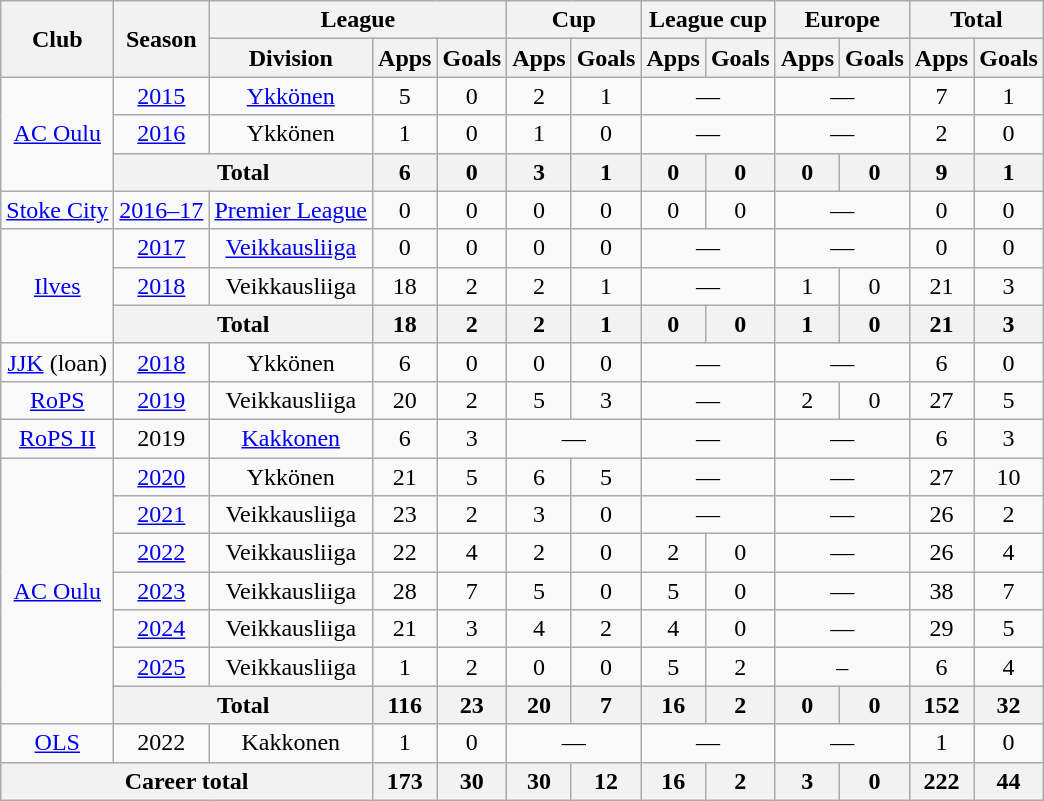<table class="wikitable" style="text-align:center">
<tr>
<th rowspan="2">Club</th>
<th rowspan="2">Season</th>
<th colspan="3">League</th>
<th colspan="2">Cup</th>
<th colspan="2">League cup</th>
<th colspan="2">Europe</th>
<th colspan="2">Total</th>
</tr>
<tr>
<th>Division</th>
<th>Apps</th>
<th>Goals</th>
<th>Apps</th>
<th>Goals</th>
<th>Apps</th>
<th>Goals</th>
<th>Apps</th>
<th>Goals</th>
<th>Apps</th>
<th>Goals</th>
</tr>
<tr>
<td rowspan="3"><a href='#'>AC Oulu</a></td>
<td><a href='#'>2015</a></td>
<td><a href='#'>Ykkönen</a></td>
<td>5</td>
<td>0</td>
<td>2</td>
<td>1</td>
<td colspan="2">—</td>
<td colspan="2">—</td>
<td>7</td>
<td>1</td>
</tr>
<tr>
<td><a href='#'>2016</a></td>
<td>Ykkönen</td>
<td>1</td>
<td>0</td>
<td>1</td>
<td>0</td>
<td colspan="2">—</td>
<td colspan="2">—</td>
<td>2</td>
<td>0</td>
</tr>
<tr>
<th colspan="2">Total</th>
<th>6</th>
<th>0</th>
<th>3</th>
<th>1</th>
<th>0</th>
<th>0</th>
<th>0</th>
<th>0</th>
<th>9</th>
<th>1</th>
</tr>
<tr>
<td><a href='#'>Stoke City</a></td>
<td><a href='#'>2016–17</a></td>
<td><a href='#'>Premier League</a></td>
<td>0</td>
<td>0</td>
<td>0</td>
<td>0</td>
<td>0</td>
<td>0</td>
<td colspan="2">—</td>
<td>0</td>
<td>0</td>
</tr>
<tr>
<td rowspan="3"><a href='#'>Ilves</a></td>
<td><a href='#'>2017</a></td>
<td><a href='#'>Veikkausliiga</a></td>
<td>0</td>
<td>0</td>
<td>0</td>
<td>0</td>
<td colspan="2">—</td>
<td colspan="2">—</td>
<td>0</td>
<td>0</td>
</tr>
<tr>
<td><a href='#'>2018</a></td>
<td>Veikkausliiga</td>
<td>18</td>
<td>2</td>
<td>2</td>
<td>1</td>
<td colspan="2">—</td>
<td>1</td>
<td>0</td>
<td>21</td>
<td>3</td>
</tr>
<tr>
<th colspan="2">Total</th>
<th>18</th>
<th>2</th>
<th>2</th>
<th>1</th>
<th>0</th>
<th>0</th>
<th>1</th>
<th>0</th>
<th>21</th>
<th>3</th>
</tr>
<tr>
<td><a href='#'>JJK</a> (loan)</td>
<td><a href='#'>2018</a></td>
<td>Ykkönen</td>
<td>6</td>
<td>0</td>
<td>0</td>
<td>0</td>
<td colspan="2">—</td>
<td colspan="2">—</td>
<td>6</td>
<td>0</td>
</tr>
<tr>
<td><a href='#'>RoPS</a></td>
<td><a href='#'>2019</a></td>
<td>Veikkausliiga</td>
<td>20</td>
<td>2</td>
<td>5</td>
<td>3</td>
<td colspan="2">—</td>
<td>2</td>
<td>0</td>
<td>27</td>
<td>5</td>
</tr>
<tr>
<td><a href='#'>RoPS II</a></td>
<td>2019</td>
<td><a href='#'>Kakkonen</a></td>
<td>6</td>
<td>3</td>
<td colspan="2">—</td>
<td colspan="2">—</td>
<td colspan="2">—</td>
<td>6</td>
<td>3</td>
</tr>
<tr>
<td rowspan="7"><a href='#'>AC Oulu</a></td>
<td><a href='#'>2020</a></td>
<td>Ykkönen</td>
<td>21</td>
<td>5</td>
<td>6</td>
<td>5</td>
<td colspan="2">—</td>
<td colspan="2">—</td>
<td>27</td>
<td>10</td>
</tr>
<tr>
<td><a href='#'>2021</a></td>
<td>Veikkausliiga</td>
<td>23</td>
<td>2</td>
<td>3</td>
<td>0</td>
<td colspan="2">—</td>
<td colspan="2">—</td>
<td>26</td>
<td>2</td>
</tr>
<tr>
<td><a href='#'>2022</a></td>
<td>Veikkausliiga</td>
<td>22</td>
<td>4</td>
<td>2</td>
<td>0</td>
<td>2</td>
<td>0</td>
<td colspan="2">—</td>
<td>26</td>
<td>4</td>
</tr>
<tr>
<td><a href='#'>2023</a></td>
<td>Veikkausliiga</td>
<td>28</td>
<td>7</td>
<td>5</td>
<td>0</td>
<td>5</td>
<td>0</td>
<td colspan="2">—</td>
<td>38</td>
<td>7</td>
</tr>
<tr>
<td><a href='#'>2024</a></td>
<td>Veikkausliiga</td>
<td>21</td>
<td>3</td>
<td>4</td>
<td>2</td>
<td>4</td>
<td>0</td>
<td colspan="2">—</td>
<td>29</td>
<td>5</td>
</tr>
<tr>
<td><a href='#'>2025</a></td>
<td>Veikkausliiga</td>
<td>1</td>
<td>2</td>
<td>0</td>
<td>0</td>
<td>5</td>
<td>2</td>
<td colspan=2>–</td>
<td>6</td>
<td>4</td>
</tr>
<tr>
<th colspan="2">Total</th>
<th>116</th>
<th>23</th>
<th>20</th>
<th>7</th>
<th>16</th>
<th>2</th>
<th>0</th>
<th>0</th>
<th>152</th>
<th>32</th>
</tr>
<tr>
<td><a href='#'>OLS</a></td>
<td>2022</td>
<td>Kakkonen</td>
<td>1</td>
<td>0</td>
<td colspan="2">—</td>
<td colspan="2">—</td>
<td colspan="2">—</td>
<td>1</td>
<td>0</td>
</tr>
<tr>
<th colspan="3">Career total</th>
<th>173</th>
<th>30</th>
<th>30</th>
<th>12</th>
<th>16</th>
<th>2</th>
<th>3</th>
<th>0</th>
<th>222</th>
<th>44</th>
</tr>
</table>
